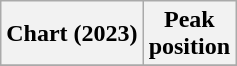<table class="wikitable sortable plainrowheaders" style="text-align:center">
<tr>
<th scope="col">Chart (2023)</th>
<th scope="col">Peak<br>position</th>
</tr>
<tr>
</tr>
</table>
